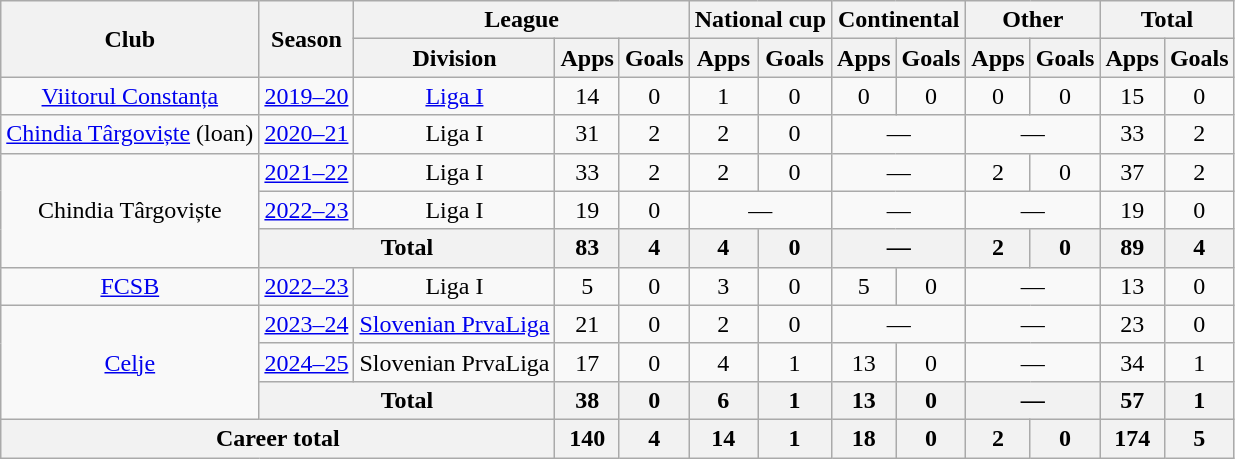<table class=wikitable style=text-align:center>
<tr>
<th rowspan=2>Club</th>
<th rowspan=2>Season</th>
<th colspan=3>League</th>
<th colspan=2>National cup</th>
<th colspan=2>Continental</th>
<th colspan=2>Other</th>
<th colspan=2>Total</th>
</tr>
<tr>
<th>Division</th>
<th>Apps</th>
<th>Goals</th>
<th>Apps</th>
<th>Goals</th>
<th>Apps</th>
<th>Goals</th>
<th>Apps</th>
<th>Goals</th>
<th>Apps</th>
<th>Goals</th>
</tr>
<tr>
<td><a href='#'>Viitorul Constanța</a></td>
<td><a href='#'>2019–20</a></td>
<td><a href='#'>Liga I</a></td>
<td>14</td>
<td>0</td>
<td>1</td>
<td>0</td>
<td>0</td>
<td>0</td>
<td>0</td>
<td>0</td>
<td>15</td>
<td>0</td>
</tr>
<tr>
<td><a href='#'>Chindia Târgoviște</a> (loan)</td>
<td><a href='#'>2020–21</a></td>
<td>Liga I</td>
<td>31</td>
<td>2</td>
<td>2</td>
<td>0</td>
<td colspan=2>—</td>
<td colspan=2>—</td>
<td>33</td>
<td>2</td>
</tr>
<tr>
<td rowspan="3">Chindia Târgoviște</td>
<td><a href='#'>2021–22</a></td>
<td>Liga I</td>
<td>33</td>
<td>2</td>
<td>2</td>
<td>0</td>
<td colspan=2>—</td>
<td>2</td>
<td>0</td>
<td>37</td>
<td>2</td>
</tr>
<tr>
<td><a href='#'>2022–23</a></td>
<td>Liga I</td>
<td>19</td>
<td>0</td>
<td colspan=2>—</td>
<td colspan=2>—</td>
<td colspan=2>—</td>
<td>19</td>
<td>0</td>
</tr>
<tr>
<th colspan="2">Total</th>
<th>83</th>
<th>4</th>
<th>4</th>
<th>0</th>
<th colspan=2>—</th>
<th>2</th>
<th>0</th>
<th>89</th>
<th>4</th>
</tr>
<tr>
<td><a href='#'>FCSB</a></td>
<td><a href='#'>2022–23</a></td>
<td>Liga I</td>
<td>5</td>
<td>0</td>
<td>3</td>
<td>0</td>
<td>5</td>
<td>0</td>
<td colspan=2>—</td>
<td>13</td>
<td>0</td>
</tr>
<tr>
<td rowspan=3><a href='#'>Celje</a></td>
<td><a href='#'>2023–24</a></td>
<td><a href='#'>Slovenian PrvaLiga</a></td>
<td>21</td>
<td>0</td>
<td>2</td>
<td>0</td>
<td colspan=2>—</td>
<td colspan=2>—</td>
<td>23</td>
<td>0</td>
</tr>
<tr>
<td><a href='#'>2024–25</a></td>
<td>Slovenian PrvaLiga</td>
<td>17</td>
<td>0</td>
<td>4</td>
<td>1</td>
<td>13</td>
<td>0</td>
<td colspan=2>—</td>
<td>34</td>
<td>1</td>
</tr>
<tr>
<th colspan="2">Total</th>
<th>38</th>
<th>0</th>
<th>6</th>
<th>1</th>
<th>13</th>
<th>0</th>
<th colspan=2>—</th>
<th>57</th>
<th>1</th>
</tr>
<tr>
<th colspan="3">Career total</th>
<th>140</th>
<th>4</th>
<th>14</th>
<th>1</th>
<th>18</th>
<th>0</th>
<th>2</th>
<th>0</th>
<th>174</th>
<th>5</th>
</tr>
</table>
